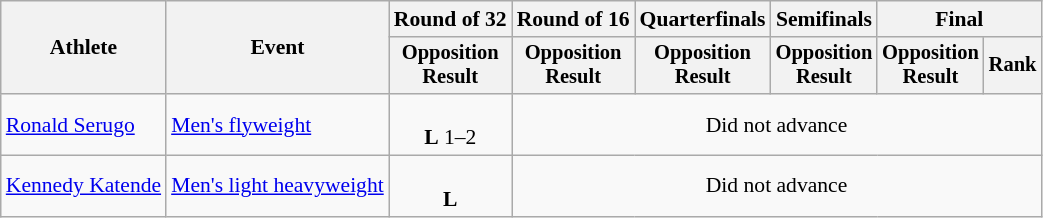<table class="wikitable" style="font-size:90%">
<tr>
<th rowspan="2">Athlete</th>
<th rowspan="2">Event</th>
<th>Round of 32</th>
<th>Round of 16</th>
<th>Quarterfinals</th>
<th>Semifinals</th>
<th colspan=2>Final</th>
</tr>
<tr style="font-size:95%">
<th>Opposition<br>Result</th>
<th>Opposition<br>Result</th>
<th>Opposition<br>Result</th>
<th>Opposition<br>Result</th>
<th>Opposition<br>Result</th>
<th>Rank</th>
</tr>
<tr align=center>
<td align=left><a href='#'>Ronald Serugo</a></td>
<td align=left><a href='#'>Men's flyweight</a></td>
<td><br><strong>L</strong> 1–2</td>
<td colspan=5>Did not advance</td>
</tr>
<tr align=center>
<td align=left><a href='#'>Kennedy Katende</a></td>
<td align=left><a href='#'>Men's light heavyweight</a></td>
<td><br><strong>L</strong> </td>
<td colspan=5>Did not advance</td>
</tr>
</table>
